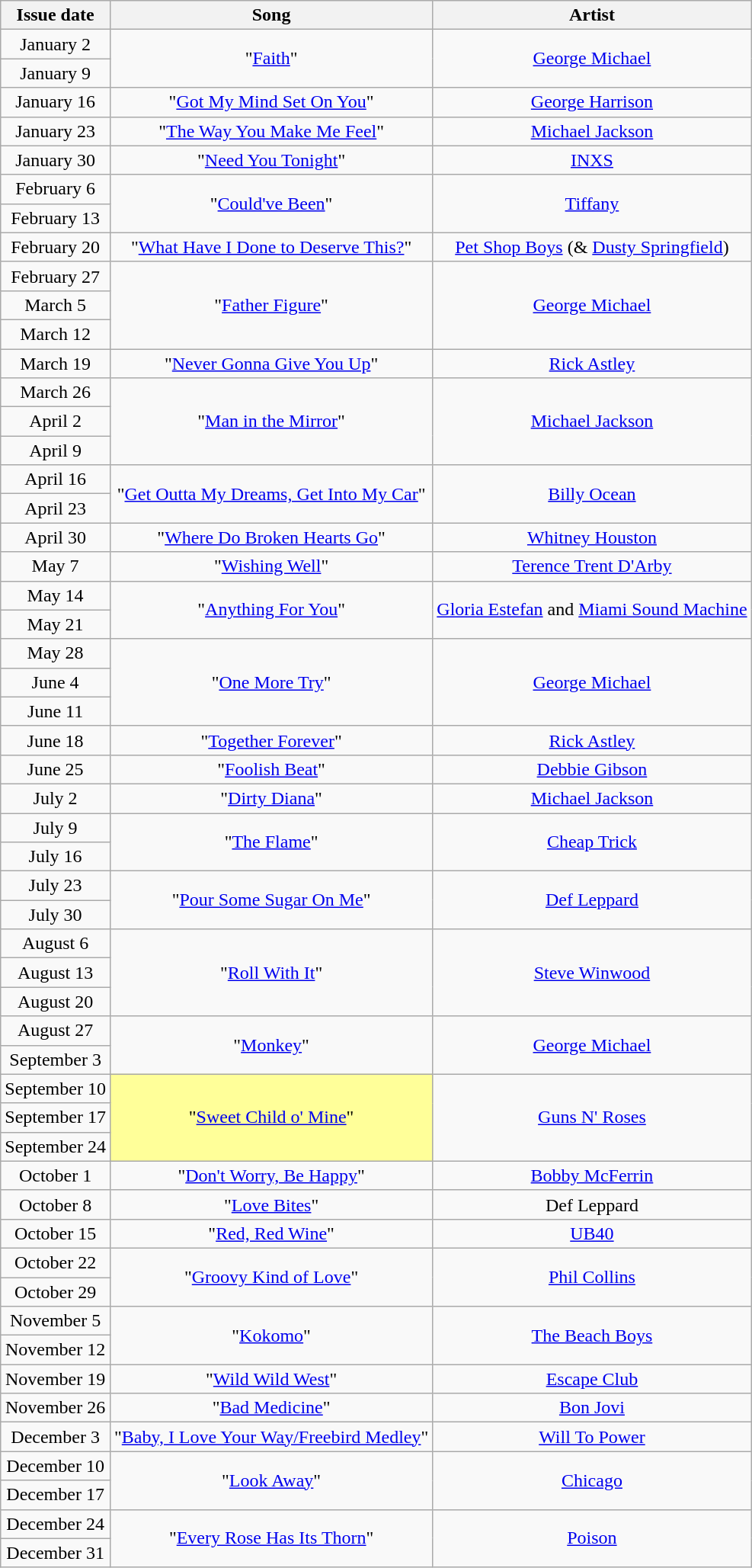<table class="wikitable plainrowheaders" style="text-align: center">
<tr>
<th>Issue date</th>
<th>Song</th>
<th>Artist</th>
</tr>
<tr>
<td>January 2</td>
<td rowspan="2">"<a href='#'>Faith</a>"</td>
<td rowspan="2"><a href='#'>George Michael</a></td>
</tr>
<tr>
<td>January 9</td>
</tr>
<tr>
<td>January 16</td>
<td>"<a href='#'>Got My Mind Set On You</a>"</td>
<td><a href='#'>George Harrison</a></td>
</tr>
<tr>
<td>January 23</td>
<td>"<a href='#'>The Way You Make Me Feel</a>"</td>
<td><a href='#'>Michael Jackson</a></td>
</tr>
<tr>
<td>January 30</td>
<td>"<a href='#'>Need You Tonight</a>"</td>
<td><a href='#'>INXS</a></td>
</tr>
<tr>
<td>February 6</td>
<td rowspan="2">"<a href='#'>Could've Been</a>"</td>
<td rowspan="2"><a href='#'>Tiffany</a></td>
</tr>
<tr>
<td>February 13</td>
</tr>
<tr>
<td>February 20</td>
<td>"<a href='#'>What Have I Done to Deserve This?</a>"</td>
<td><a href='#'>Pet Shop Boys</a> (& <a href='#'>Dusty Springfield</a>)</td>
</tr>
<tr>
<td>February 27</td>
<td rowspan="3">"<a href='#'>Father Figure</a>"</td>
<td rowspan="3"><a href='#'>George Michael</a></td>
</tr>
<tr>
<td>March 5</td>
</tr>
<tr>
<td>March 12</td>
</tr>
<tr>
<td>March 19</td>
<td>"<a href='#'>Never Gonna Give You Up</a>"</td>
<td><a href='#'>Rick Astley</a></td>
</tr>
<tr>
<td>March 26</td>
<td rowspan="3">"<a href='#'>Man in the Mirror</a>"</td>
<td rowspan="3"><a href='#'>Michael Jackson</a></td>
</tr>
<tr>
<td>April 2</td>
</tr>
<tr>
<td>April 9</td>
</tr>
<tr>
<td>April 16</td>
<td rowspan="2">"<a href='#'>Get Outta My Dreams, Get Into My Car</a>"</td>
<td rowspan="2"><a href='#'>Billy Ocean</a></td>
</tr>
<tr>
<td>April 23</td>
</tr>
<tr>
<td>April 30</td>
<td>"<a href='#'>Where Do Broken Hearts Go</a>"</td>
<td><a href='#'>Whitney Houston</a></td>
</tr>
<tr>
<td>May 7</td>
<td>"<a href='#'>Wishing Well</a>"</td>
<td><a href='#'>Terence Trent D'Arby</a></td>
</tr>
<tr>
<td>May 14</td>
<td rowspan="2">"<a href='#'>Anything For You</a>"</td>
<td rowspan="2"><a href='#'>Gloria Estefan</a> and <a href='#'>Miami Sound Machine</a></td>
</tr>
<tr>
<td>May 21</td>
</tr>
<tr>
<td>May 28</td>
<td rowspan="3">"<a href='#'>One More Try</a>"</td>
<td rowspan="3"><a href='#'>George Michael</a></td>
</tr>
<tr>
<td>June 4</td>
</tr>
<tr>
<td>June 11</td>
</tr>
<tr>
<td>June 18</td>
<td>"<a href='#'>Together Forever</a>"</td>
<td><a href='#'>Rick Astley</a></td>
</tr>
<tr>
<td>June 25</td>
<td>"<a href='#'>Foolish Beat</a>"</td>
<td><a href='#'>Debbie Gibson</a></td>
</tr>
<tr>
<td>July 2</td>
<td>"<a href='#'>Dirty Diana</a>"</td>
<td><a href='#'>Michael Jackson</a></td>
</tr>
<tr>
<td>July 9</td>
<td rowspan="2">"<a href='#'>The Flame</a>"</td>
<td rowspan="2"><a href='#'>Cheap Trick</a></td>
</tr>
<tr>
<td>July 16</td>
</tr>
<tr>
<td>July 23</td>
<td rowspan="2">"<a href='#'>Pour Some Sugar On Me</a>"</td>
<td rowspan="2"><a href='#'>Def Leppard</a></td>
</tr>
<tr>
<td>July 30</td>
</tr>
<tr>
<td>August 6</td>
<td rowspan="3">"<a href='#'>Roll With It</a>"</td>
<td rowspan="3"><a href='#'>Steve Winwood</a></td>
</tr>
<tr>
<td>August 13</td>
</tr>
<tr>
<td>August 20</td>
</tr>
<tr>
<td>August 27</td>
<td rowspan="2">"<a href='#'>Monkey</a>"</td>
<td rowspan="2"><a href='#'>George Michael</a></td>
</tr>
<tr>
<td>September 3</td>
</tr>
<tr>
<td>September 10</td>
<td style="background:#ff9;" rowspan="3">"<a href='#'>Sweet Child o' Mine</a>" </td>
<td rowspan="3"><a href='#'>Guns N' Roses</a></td>
</tr>
<tr>
<td>September 17</td>
</tr>
<tr>
<td>September 24</td>
</tr>
<tr>
<td>October 1</td>
<td>"<a href='#'>Don't Worry, Be Happy</a>"</td>
<td><a href='#'>Bobby McFerrin</a></td>
</tr>
<tr>
<td>October 8</td>
<td>"<a href='#'>Love Bites</a>"</td>
<td>Def Leppard</td>
</tr>
<tr>
<td>October 15</td>
<td>"<a href='#'>Red, Red Wine</a>"</td>
<td><a href='#'>UB40</a></td>
</tr>
<tr>
<td>October 22</td>
<td rowspan="2">"<a href='#'>Groovy Kind of Love</a>"</td>
<td rowspan="2"><a href='#'>Phil Collins</a></td>
</tr>
<tr>
<td>October 29</td>
</tr>
<tr>
<td>November 5</td>
<td rowspan="2">"<a href='#'>Kokomo</a>"</td>
<td rowspan="2"><a href='#'>The Beach Boys</a></td>
</tr>
<tr>
<td>November 12</td>
</tr>
<tr>
<td>November 19</td>
<td>"<a href='#'>Wild Wild West</a>"</td>
<td><a href='#'>Escape Club</a></td>
</tr>
<tr>
<td>November 26</td>
<td>"<a href='#'>Bad Medicine</a>"</td>
<td><a href='#'>Bon Jovi</a></td>
</tr>
<tr>
<td>December 3</td>
<td>"<a href='#'>Baby, I Love Your Way/Freebird Medley</a>"</td>
<td><a href='#'>Will To Power</a></td>
</tr>
<tr>
<td>December 10</td>
<td rowspan="2">"<a href='#'>Look Away</a>"</td>
<td rowspan="2"><a href='#'>Chicago</a></td>
</tr>
<tr>
<td>December 17</td>
</tr>
<tr>
<td>December 24</td>
<td rowspan="2">"<a href='#'>Every Rose Has Its Thorn</a>"</td>
<td rowspan="2"><a href='#'>Poison</a></td>
</tr>
<tr>
<td>December 31</td>
</tr>
</table>
